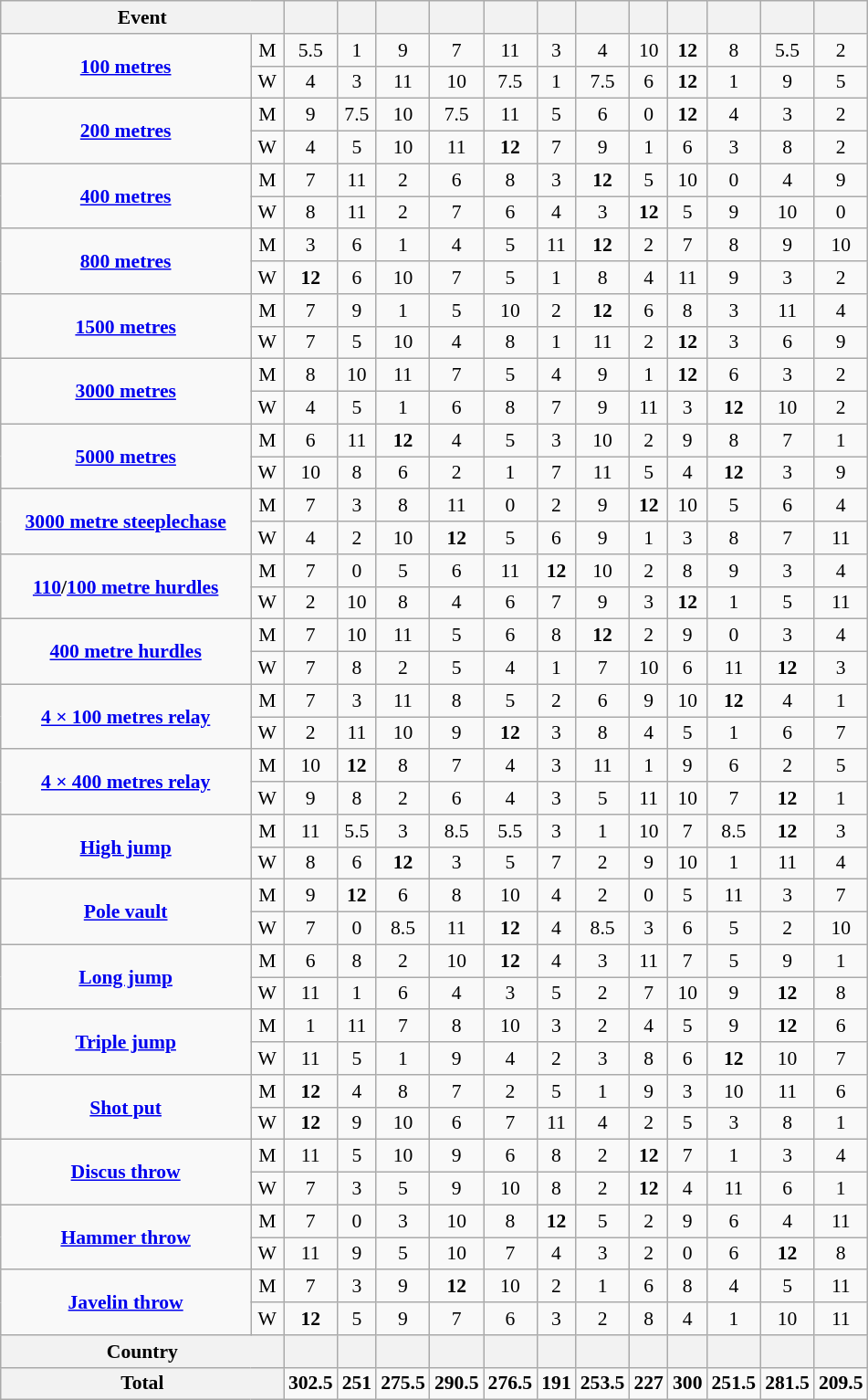<table class="wikitable" style="background-color: #f9f9f9; font-size: 90%; text-align: center">
<tr>
<th width=200 colspan=2>Event</th>
<th></th>
<th></th>
<th></th>
<th></th>
<th></th>
<th></th>
<th></th>
<th></th>
<th></th>
<th></th>
<th></th>
<th></th>
</tr>
<tr>
<td rowspan=2><strong><a href='#'>100 metres</a></strong></td>
<td>M</td>
<td>5.5</td>
<td>1</td>
<td>9</td>
<td>7</td>
<td>11</td>
<td>3</td>
<td>4</td>
<td>10</td>
<td><strong>12</strong></td>
<td>8</td>
<td>5.5</td>
<td>2</td>
</tr>
<tr>
<td>W</td>
<td>4</td>
<td>3</td>
<td>11</td>
<td>10</td>
<td>7.5</td>
<td>1</td>
<td>7.5</td>
<td>6</td>
<td><strong>12</strong></td>
<td>1</td>
<td>9</td>
<td>5</td>
</tr>
<tr>
<td rowspan=2><strong><a href='#'>200 metres</a></strong></td>
<td>M</td>
<td>9</td>
<td>7.5</td>
<td>10</td>
<td>7.5</td>
<td>11</td>
<td>5</td>
<td>6</td>
<td>0</td>
<td><strong>12</strong></td>
<td>4</td>
<td>3</td>
<td>2</td>
</tr>
<tr>
<td>W</td>
<td>4</td>
<td>5</td>
<td>10</td>
<td>11</td>
<td><strong>12</strong></td>
<td>7</td>
<td>9</td>
<td>1</td>
<td>6</td>
<td>3</td>
<td>8</td>
<td>2</td>
</tr>
<tr>
<td rowspan=2><strong><a href='#'>400 metres</a></strong></td>
<td>M</td>
<td>7</td>
<td>11</td>
<td>2</td>
<td>6</td>
<td>8</td>
<td>3</td>
<td><strong>12</strong></td>
<td>5</td>
<td>10</td>
<td>0</td>
<td>4</td>
<td>9</td>
</tr>
<tr>
<td>W</td>
<td>8</td>
<td>11</td>
<td>2</td>
<td>7</td>
<td>6</td>
<td>4</td>
<td>3</td>
<td><strong>12</strong></td>
<td>5</td>
<td>9</td>
<td>10</td>
<td>0</td>
</tr>
<tr>
<td rowspan=2><strong><a href='#'>800 metres</a></strong></td>
<td>M</td>
<td>3</td>
<td>6</td>
<td>1</td>
<td>4</td>
<td>5</td>
<td>11</td>
<td><strong>12</strong></td>
<td>2</td>
<td>7</td>
<td>8</td>
<td>9</td>
<td>10</td>
</tr>
<tr>
<td>W</td>
<td><strong>12</strong></td>
<td>6</td>
<td>10</td>
<td>7</td>
<td>5</td>
<td>1</td>
<td>8</td>
<td>4</td>
<td>11</td>
<td>9</td>
<td>3</td>
<td>2</td>
</tr>
<tr>
<td rowspan=2><strong><a href='#'>1500 metres</a></strong></td>
<td>M</td>
<td>7</td>
<td>9</td>
<td>1</td>
<td>5</td>
<td>10</td>
<td>2</td>
<td><strong>12</strong></td>
<td>6</td>
<td>8</td>
<td>3</td>
<td>11</td>
<td>4</td>
</tr>
<tr>
<td>W</td>
<td>7</td>
<td>5</td>
<td>10</td>
<td>4</td>
<td>8</td>
<td>1</td>
<td>11</td>
<td>2</td>
<td><strong>12</strong></td>
<td>3</td>
<td>6</td>
<td>9</td>
</tr>
<tr>
<td rowspan=2><strong><a href='#'>3000 metres</a></strong></td>
<td>M</td>
<td>8</td>
<td>10</td>
<td>11</td>
<td>7</td>
<td>5</td>
<td>4</td>
<td>9</td>
<td>1</td>
<td><strong>12</strong></td>
<td>6</td>
<td>3</td>
<td>2</td>
</tr>
<tr>
<td>W</td>
<td>4</td>
<td>5</td>
<td>1</td>
<td>6</td>
<td>8</td>
<td>7</td>
<td>9</td>
<td>11</td>
<td>3</td>
<td><strong>12</strong></td>
<td>10</td>
<td>2</td>
</tr>
<tr>
<td rowspan=2><strong><a href='#'>5000 metres</a></strong></td>
<td>M</td>
<td>6</td>
<td>11</td>
<td><strong>12</strong></td>
<td>4</td>
<td>5</td>
<td>3</td>
<td>10</td>
<td>2</td>
<td>9</td>
<td>8</td>
<td>7</td>
<td>1</td>
</tr>
<tr>
<td>W</td>
<td>10</td>
<td>8</td>
<td>6</td>
<td>2</td>
<td>1</td>
<td>7</td>
<td>11</td>
<td>5</td>
<td>4</td>
<td><strong>12</strong></td>
<td>3</td>
<td>9</td>
</tr>
<tr>
<td rowspan=2><strong><a href='#'>3000 metre steeplechase</a></strong></td>
<td>M</td>
<td>7</td>
<td>3</td>
<td>8</td>
<td>11</td>
<td>0</td>
<td>2</td>
<td>9</td>
<td><strong>12</strong></td>
<td>10</td>
<td>5</td>
<td>6</td>
<td>4</td>
</tr>
<tr>
<td>W</td>
<td>4</td>
<td>2</td>
<td>10</td>
<td><strong>12</strong></td>
<td>5</td>
<td>6</td>
<td>9</td>
<td>1</td>
<td>3</td>
<td>8</td>
<td>7</td>
<td>11</td>
</tr>
<tr>
<td rowspan=2><strong><a href='#'>110</a>/<a href='#'>100 metre hurdles</a></strong></td>
<td>M</td>
<td>7</td>
<td>0</td>
<td>5</td>
<td>6</td>
<td>11</td>
<td><strong>12</strong></td>
<td>10</td>
<td>2</td>
<td>8</td>
<td>9</td>
<td>3</td>
<td>4</td>
</tr>
<tr>
<td>W</td>
<td>2</td>
<td>10</td>
<td>8</td>
<td>4</td>
<td>6</td>
<td>7</td>
<td>9</td>
<td>3</td>
<td><strong>12</strong></td>
<td>1</td>
<td>5</td>
<td>11</td>
</tr>
<tr>
<td rowspan=2><strong><a href='#'>400 metre hurdles</a></strong></td>
<td>M</td>
<td>7</td>
<td>10</td>
<td>11</td>
<td>5</td>
<td>6</td>
<td>8</td>
<td><strong>12</strong></td>
<td>2</td>
<td>9</td>
<td>0</td>
<td>3</td>
<td>4</td>
</tr>
<tr>
<td>W</td>
<td>7</td>
<td>8</td>
<td>2</td>
<td>5</td>
<td>4</td>
<td>1</td>
<td>7</td>
<td>10</td>
<td>6</td>
<td>11</td>
<td><strong>12</strong></td>
<td>3</td>
</tr>
<tr>
<td rowspan=2><strong><a href='#'>4 × 100 metres relay</a></strong></td>
<td>M</td>
<td>7</td>
<td>3</td>
<td>11</td>
<td>8</td>
<td>5</td>
<td>2</td>
<td>6</td>
<td>9</td>
<td>10</td>
<td><strong>12</strong></td>
<td>4</td>
<td>1</td>
</tr>
<tr>
<td>W</td>
<td>2</td>
<td>11</td>
<td>10</td>
<td>9</td>
<td><strong>12</strong></td>
<td>3</td>
<td>8</td>
<td>4</td>
<td>5</td>
<td>1</td>
<td>6</td>
<td>7</td>
</tr>
<tr>
<td rowspan=2><strong><a href='#'>4 × 400 metres relay</a></strong></td>
<td>M</td>
<td>10</td>
<td><strong>12</strong></td>
<td>8</td>
<td>7</td>
<td>4</td>
<td>3</td>
<td>11</td>
<td>1</td>
<td>9</td>
<td>6</td>
<td>2</td>
<td>5</td>
</tr>
<tr>
<td>W</td>
<td>9</td>
<td>8</td>
<td>2</td>
<td>6</td>
<td>4</td>
<td>3</td>
<td>5</td>
<td>11</td>
<td>10</td>
<td>7</td>
<td><strong>12</strong></td>
<td>1</td>
</tr>
<tr>
<td rowspan=2><strong><a href='#'>High jump</a></strong></td>
<td>M</td>
<td>11</td>
<td>5.5</td>
<td>3</td>
<td>8.5</td>
<td>5.5</td>
<td>3</td>
<td>1</td>
<td>10</td>
<td>7</td>
<td>8.5</td>
<td><strong>12</strong></td>
<td>3</td>
</tr>
<tr>
<td>W</td>
<td>8</td>
<td>6</td>
<td><strong>12</strong></td>
<td>3</td>
<td>5</td>
<td>7</td>
<td>2</td>
<td>9</td>
<td>10</td>
<td>1</td>
<td>11</td>
<td>4</td>
</tr>
<tr>
<td rowspan=2><strong><a href='#'>Pole vault</a></strong></td>
<td>M</td>
<td>9</td>
<td><strong>12</strong></td>
<td>6</td>
<td>8</td>
<td>10</td>
<td>4</td>
<td>2</td>
<td>0</td>
<td>5</td>
<td>11</td>
<td>3</td>
<td>7</td>
</tr>
<tr>
<td>W</td>
<td>7</td>
<td>0</td>
<td>8.5</td>
<td>11</td>
<td><strong>12</strong></td>
<td>4</td>
<td>8.5</td>
<td>3</td>
<td>6</td>
<td>5</td>
<td>2</td>
<td>10</td>
</tr>
<tr>
<td rowspan=2><strong><a href='#'>Long jump</a></strong></td>
<td>M</td>
<td>6</td>
<td>8</td>
<td>2</td>
<td>10</td>
<td><strong>12</strong></td>
<td>4</td>
<td>3</td>
<td>11</td>
<td>7</td>
<td>5</td>
<td>9</td>
<td>1</td>
</tr>
<tr>
<td>W</td>
<td>11</td>
<td>1</td>
<td>6</td>
<td>4</td>
<td>3</td>
<td>5</td>
<td>2</td>
<td>7</td>
<td>10</td>
<td>9</td>
<td><strong>12</strong></td>
<td>8</td>
</tr>
<tr>
<td rowspan=2><strong><a href='#'>Triple jump</a></strong></td>
<td>M</td>
<td>1</td>
<td>11</td>
<td>7</td>
<td>8</td>
<td>10</td>
<td>3</td>
<td>2</td>
<td>4</td>
<td>5</td>
<td>9</td>
<td><strong>12</strong></td>
<td>6</td>
</tr>
<tr>
<td>W</td>
<td>11</td>
<td>5</td>
<td>1</td>
<td>9</td>
<td>4</td>
<td>2</td>
<td>3</td>
<td>8</td>
<td>6</td>
<td><strong>12</strong></td>
<td>10</td>
<td>7</td>
</tr>
<tr>
<td rowspan=2><strong><a href='#'>Shot put</a></strong></td>
<td>M</td>
<td><strong>12</strong></td>
<td>4</td>
<td>8</td>
<td>7</td>
<td>2</td>
<td>5</td>
<td>1</td>
<td>9</td>
<td>3</td>
<td>10</td>
<td>11</td>
<td>6</td>
</tr>
<tr>
<td>W</td>
<td><strong>12</strong></td>
<td>9</td>
<td>10</td>
<td>6</td>
<td>7</td>
<td>11</td>
<td>4</td>
<td>2</td>
<td>5</td>
<td>3</td>
<td>8</td>
<td>1</td>
</tr>
<tr>
<td rowspan=2><strong><a href='#'>Discus throw</a></strong></td>
<td>M</td>
<td>11</td>
<td>5</td>
<td>10</td>
<td>9</td>
<td>6</td>
<td>8</td>
<td>2</td>
<td><strong>12</strong></td>
<td>7</td>
<td>1</td>
<td>3</td>
<td>4</td>
</tr>
<tr>
<td>W</td>
<td>7</td>
<td>3</td>
<td>5</td>
<td>9</td>
<td>10</td>
<td>8</td>
<td>2</td>
<td><strong>12</strong></td>
<td>4</td>
<td>11</td>
<td>6</td>
<td>1</td>
</tr>
<tr>
<td rowspan=2><strong><a href='#'>Hammer throw</a></strong></td>
<td>M</td>
<td>7</td>
<td>0</td>
<td>3</td>
<td>10</td>
<td>8</td>
<td><strong>12</strong></td>
<td>5</td>
<td>2</td>
<td>9</td>
<td>6</td>
<td>4</td>
<td>11</td>
</tr>
<tr>
<td>W</td>
<td>11</td>
<td>9</td>
<td>5</td>
<td>10</td>
<td>7</td>
<td>4</td>
<td>3</td>
<td>2</td>
<td>0</td>
<td>6</td>
<td><strong>12</strong></td>
<td>8</td>
</tr>
<tr>
<td rowspan=2><strong><a href='#'>Javelin throw</a></strong></td>
<td>M</td>
<td>7</td>
<td>3</td>
<td>9</td>
<td><strong>12</strong></td>
<td>10</td>
<td>2</td>
<td>1</td>
<td>6</td>
<td>8</td>
<td>4</td>
<td>5</td>
<td>11</td>
</tr>
<tr>
<td>W</td>
<td><strong>12</strong></td>
<td>5</td>
<td>9</td>
<td>7</td>
<td>6</td>
<td>3</td>
<td>2</td>
<td>8</td>
<td>4</td>
<td>1</td>
<td>10</td>
<td>11</td>
</tr>
<tr>
<th colspan=2>Country</th>
<th></th>
<th></th>
<th></th>
<th></th>
<th></th>
<th></th>
<th></th>
<th></th>
<th></th>
<th></th>
<th></th>
<th></th>
</tr>
<tr>
<th colspan=2>Total</th>
<td><strong>302.5</strong></td>
<td><strong>251</strong></td>
<td><strong>275.5</strong></td>
<td><strong>290.5</strong></td>
<td><strong>276.5</strong></td>
<td><strong>191</strong></td>
<td><strong>253.5</strong></td>
<td><strong>227</strong></td>
<td><strong>300</strong></td>
<td><strong>251.5</strong></td>
<td><strong>281.5</strong></td>
<td><strong>209.5</strong></td>
</tr>
</table>
